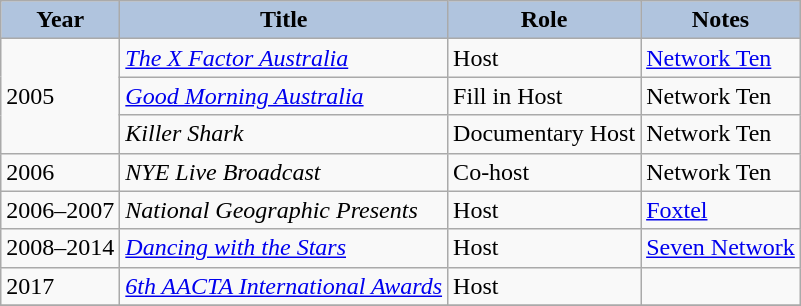<table class="wikitable">
<tr>
<th style="background:#B0C4DE;">Year</th>
<th style="background:#B0C4DE;">Title</th>
<th style="background:#B0C4DE;">Role</th>
<th style="background:#B0C4DE;">Notes</th>
</tr>
<tr>
<td rowspan="3">2005</td>
<td><em><a href='#'>The X Factor Australia</a></em></td>
<td>Host</td>
<td><a href='#'>Network Ten</a></td>
</tr>
<tr>
<td><em><a href='#'>Good Morning Australia</a></em></td>
<td>Fill in Host</td>
<td>Network Ten</td>
</tr>
<tr>
<td><em>Killer Shark</em></td>
<td>Documentary Host</td>
<td>Network Ten</td>
</tr>
<tr>
<td>2006</td>
<td><em>NYE Live Broadcast</em></td>
<td>Co-host</td>
<td>Network Ten</td>
</tr>
<tr>
<td>2006–2007</td>
<td><em>National Geographic Presents</em></td>
<td>Host</td>
<td><a href='#'>Foxtel</a></td>
</tr>
<tr>
<td>2008–2014</td>
<td><em><a href='#'>Dancing with the Stars</a></em></td>
<td>Host</td>
<td><a href='#'>Seven Network</a></td>
</tr>
<tr>
<td>2017</td>
<td><em><a href='#'>6th AACTA International Awards</a></em></td>
<td>Host</td>
<td></td>
</tr>
<tr>
</tr>
</table>
